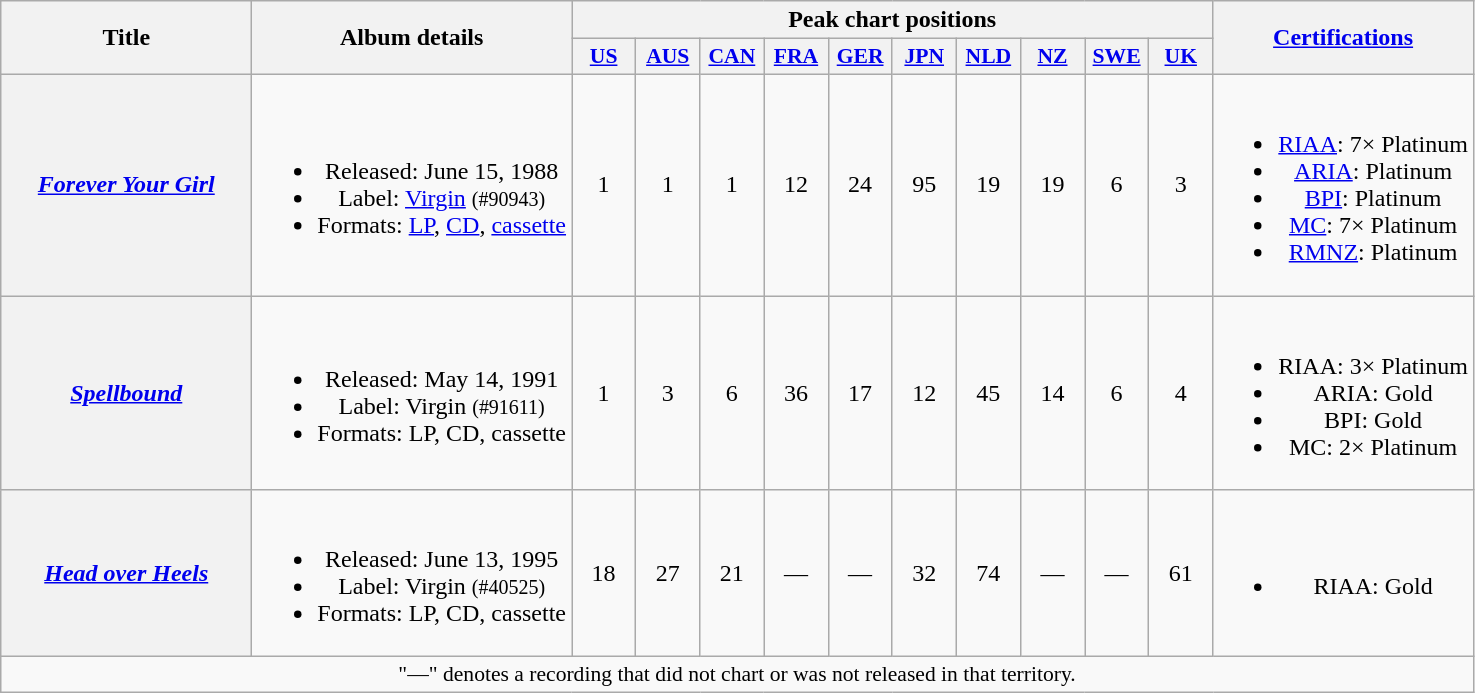<table class="wikitable plainrowheaders" style="text-align:center;">
<tr>
<th scope="col" rowspan="2" style="width:10em;">Title</th>
<th scope="col" rowspan="2">Album details</th>
<th scope="col" colspan="10">Peak chart positions</th>
<th scope="col" rowspan="2"><a href='#'>Certifications</a></th>
</tr>
<tr>
<th scope="col" style="width:2.5em;font-size:90%;"><a href='#'>US</a><br></th>
<th scope="col" style="width:2.5em;font-size:90%;"><a href='#'>AUS</a><br></th>
<th scope="col" style="width:2.5em;font-size:90%;"><a href='#'>CAN</a><br></th>
<th scope="col" style="width:2.5em;font-size:90%;"><a href='#'>FRA</a><br></th>
<th scope="col" style="width:2.5em;font-size:90%;"><a href='#'>GER</a><br></th>
<th scope="col" style="width:2.5em;font-size:90%;"><a href='#'>JPN</a><br></th>
<th scope="col" style="width:2.5em;font-size:90%;"><a href='#'>NLD</a><br></th>
<th scope="col" style="width:2.5em;font-size:90%;"><a href='#'>NZ</a><br></th>
<th scope="col" style="width:2.5em;font-size:90%;"><a href='#'>SWE</a><br></th>
<th scope="col" style="width:2.5em;font-size:90%;"><a href='#'>UK</a><br></th>
</tr>
<tr>
<th scope="row"><em><a href='#'>Forever Your Girl</a></em></th>
<td><br><ul><li>Released: June 15, 1988</li><li>Label: <a href='#'>Virgin</a> <small>(#90943)</small></li><li>Formats: <a href='#'>LP</a>, <a href='#'>CD</a>, <a href='#'>cassette</a></li></ul></td>
<td>1</td>
<td>1</td>
<td>1</td>
<td>12</td>
<td>24</td>
<td>95</td>
<td>19</td>
<td>19</td>
<td>6</td>
<td>3</td>
<td><br><ul><li><a href='#'>RIAA</a>: 7× Platinum</li><li><a href='#'>ARIA</a>: Platinum</li><li><a href='#'>BPI</a>: Platinum</li><li><a href='#'>MC</a>: 7× Platinum</li><li><a href='#'>RMNZ</a>: Platinum</li></ul></td>
</tr>
<tr>
<th scope="row"><em><a href='#'>Spellbound</a></em></th>
<td><br><ul><li>Released: May 14, 1991</li><li>Label: Virgin <small>(#91611)</small></li><li>Formats: LP, CD, cassette</li></ul></td>
<td>1</td>
<td>3</td>
<td>6</td>
<td>36</td>
<td>17</td>
<td>12</td>
<td>45</td>
<td>14</td>
<td>6</td>
<td>4</td>
<td><br><ul><li>RIAA: 3× Platinum</li><li>ARIA: Gold</li><li>BPI: Gold</li><li>MC: 2× Platinum</li></ul></td>
</tr>
<tr>
<th scope="row"><em><a href='#'>Head over Heels</a></em></th>
<td><br><ul><li>Released: June 13, 1995</li><li>Label: Virgin <small>(#40525)</small></li><li>Formats: LP, CD, cassette</li></ul></td>
<td>18</td>
<td>27</td>
<td>21</td>
<td>—</td>
<td>—</td>
<td>32</td>
<td>74</td>
<td>—</td>
<td>—</td>
<td>61</td>
<td><br><ul><li>RIAA: Gold</li></ul></td>
</tr>
<tr>
<td colspan="14" style="font-size:90%">"—" denotes a recording that did not chart or was not released in that territory.</td>
</tr>
</table>
